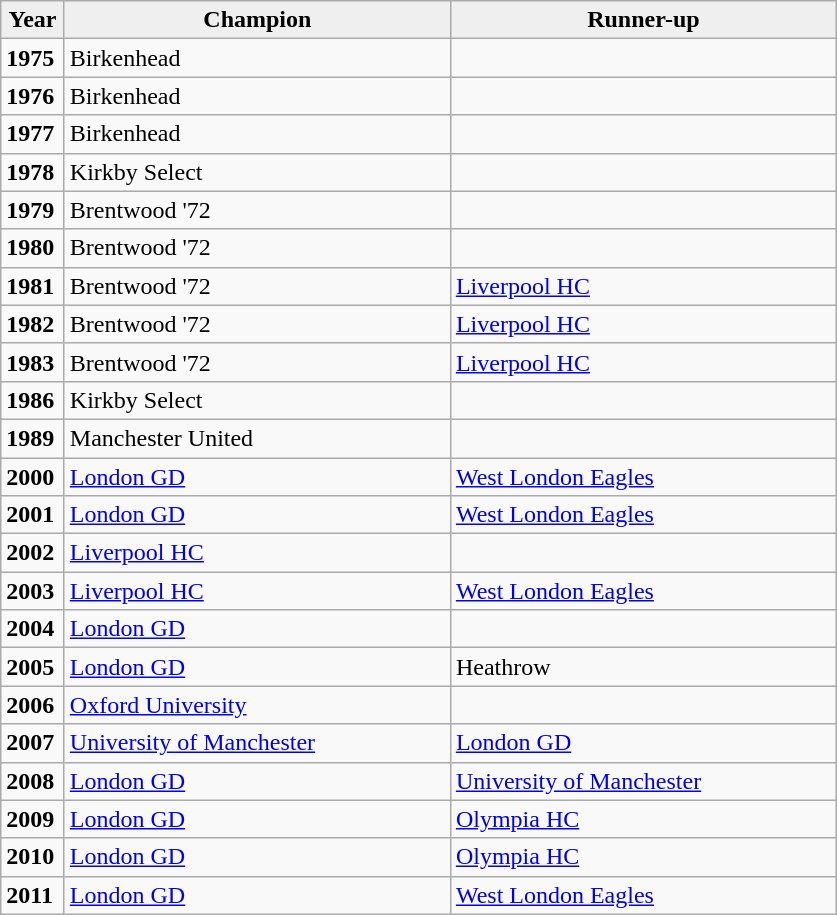<table class="wikitable">
<tr style="background:#efefef;">
<td align="center" width="35"><strong>Year</strong></td>
<td align="center" width="250"><strong>Champion</strong></td>
<td align="center" width="250"><strong>Runner-up</strong> </td>
</tr>
<tr>
<td><strong>1975</strong></td>
<td>Birkenhead</td>
<td></td>
</tr>
<tr>
<td><strong>1976</strong></td>
<td>Birkenhead</td>
<td></td>
</tr>
<tr>
<td><strong>1977</strong></td>
<td>Birkenhead</td>
<td></td>
</tr>
<tr>
<td><strong>1978</strong></td>
<td>Kirkby Select</td>
<td></td>
</tr>
<tr>
<td><strong>1979</strong></td>
<td>Brentwood '72</td>
<td></td>
</tr>
<tr>
<td><strong>1980</strong></td>
<td>Brentwood '72</td>
<td></td>
</tr>
<tr>
<td><strong>1981</strong></td>
<td>Brentwood '72</td>
<td><a href='#'>Liverpool HC</a></td>
</tr>
<tr>
<td><strong>1982</strong></td>
<td>Brentwood '72</td>
<td><a href='#'>Liverpool HC</a></td>
</tr>
<tr>
<td><strong>1983</strong></td>
<td>Brentwood '72</td>
<td><a href='#'>Liverpool HC</a></td>
</tr>
<tr>
<td><strong>1986</strong></td>
<td>Kirkby Select</td>
<td></td>
</tr>
<tr>
<td><strong>1989</strong></td>
<td>Manchester United</td>
<td></td>
</tr>
<tr>
<td><strong>2000</strong></td>
<td><a href='#'>London GD</a></td>
<td><a href='#'>West London Eagles</a></td>
</tr>
<tr>
<td><strong>2001</strong></td>
<td><a href='#'>London GD</a></td>
<td><a href='#'>West London Eagles</a></td>
</tr>
<tr>
<td><strong>2002</strong></td>
<td><a href='#'>Liverpool HC</a></td>
<td></td>
</tr>
<tr>
<td><strong>2003</strong></td>
<td><a href='#'>Liverpool HC</a></td>
<td><a href='#'>West London Eagles</a></td>
</tr>
<tr>
<td><strong>2004</strong></td>
<td><a href='#'>London GD</a></td>
<td></td>
</tr>
<tr>
<td><strong>2005</strong></td>
<td><a href='#'>London GD</a></td>
<td>Heathrow</td>
</tr>
<tr>
<td><strong>2006</strong></td>
<td><a href='#'>Oxford University</a></td>
<td></td>
</tr>
<tr>
<td><strong>2007</strong></td>
<td><a href='#'>University of Manchester</a></td>
<td><a href='#'>London GD</a></td>
</tr>
<tr>
<td><strong>2008</strong></td>
<td><a href='#'>London GD</a></td>
<td><a href='#'>University of Manchester</a></td>
</tr>
<tr>
<td><strong>2009</strong></td>
<td><a href='#'>London GD</a></td>
<td><a href='#'>Olympia HC</a> </td>
</tr>
<tr>
<td><strong>2010</strong></td>
<td><a href='#'>London GD</a></td>
<td><a href='#'>Olympia HC</a></td>
</tr>
<tr>
<td><strong>2011</strong></td>
<td><a href='#'>London GD</a></td>
<td><a href='#'>West London Eagles</a></td>
</tr>
</table>
